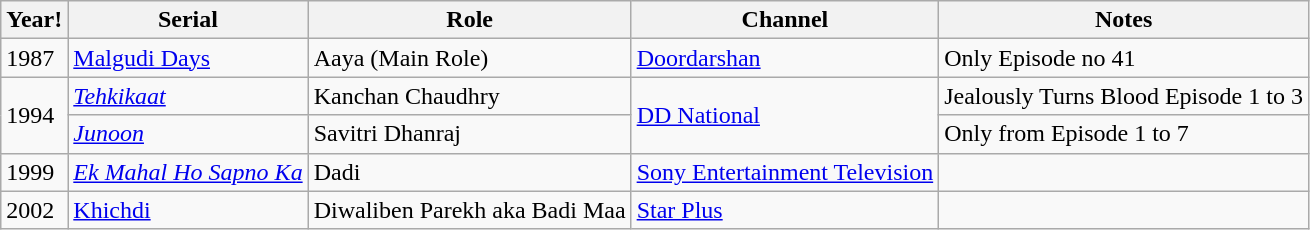<table class="wikitable">
<tr>
<th>Year!</th>
<th>Serial</th>
<th>Role</th>
<th>Channel</th>
<th>Notes</th>
</tr>
<tr>
<td>1987</td>
<td><em><a href='#'></em>Malgudi Days<em></a></em></td>
<td>Aaya (Main Role)</td>
<td><a href='#'>Doordarshan</a></td>
<td>Only Episode no 41</td>
</tr>
<tr>
<td Rowspan="2">1994</td>
<td><em><a href='#'>Tehkikaat</a></em></td>
<td>Kanchan Chaudhry</td>
<td Rowspan="2"><a href='#'>DD National</a></td>
<td>Jealously Turns Blood Episode 1 to 3</td>
</tr>
<tr>
<td><em><a href='#'>Junoon</a></em></td>
<td>Savitri Dhanraj</td>
<td>Only from Episode 1 to 7</td>
</tr>
<tr>
<td>1999</td>
<td><em><a href='#'>Ek Mahal Ho Sapno Ka</a></em></td>
<td>Dadi</td>
<td><a href='#'>Sony Entertainment Television</a></td>
<td></td>
</tr>
<tr>
<td>2002</td>
<td><a href='#'>Khichdi</a></td>
<td>Diwaliben Parekh aka Badi Maa</td>
<td><a href='#'>Star Plus</a></td>
<td></td>
</tr>
</table>
